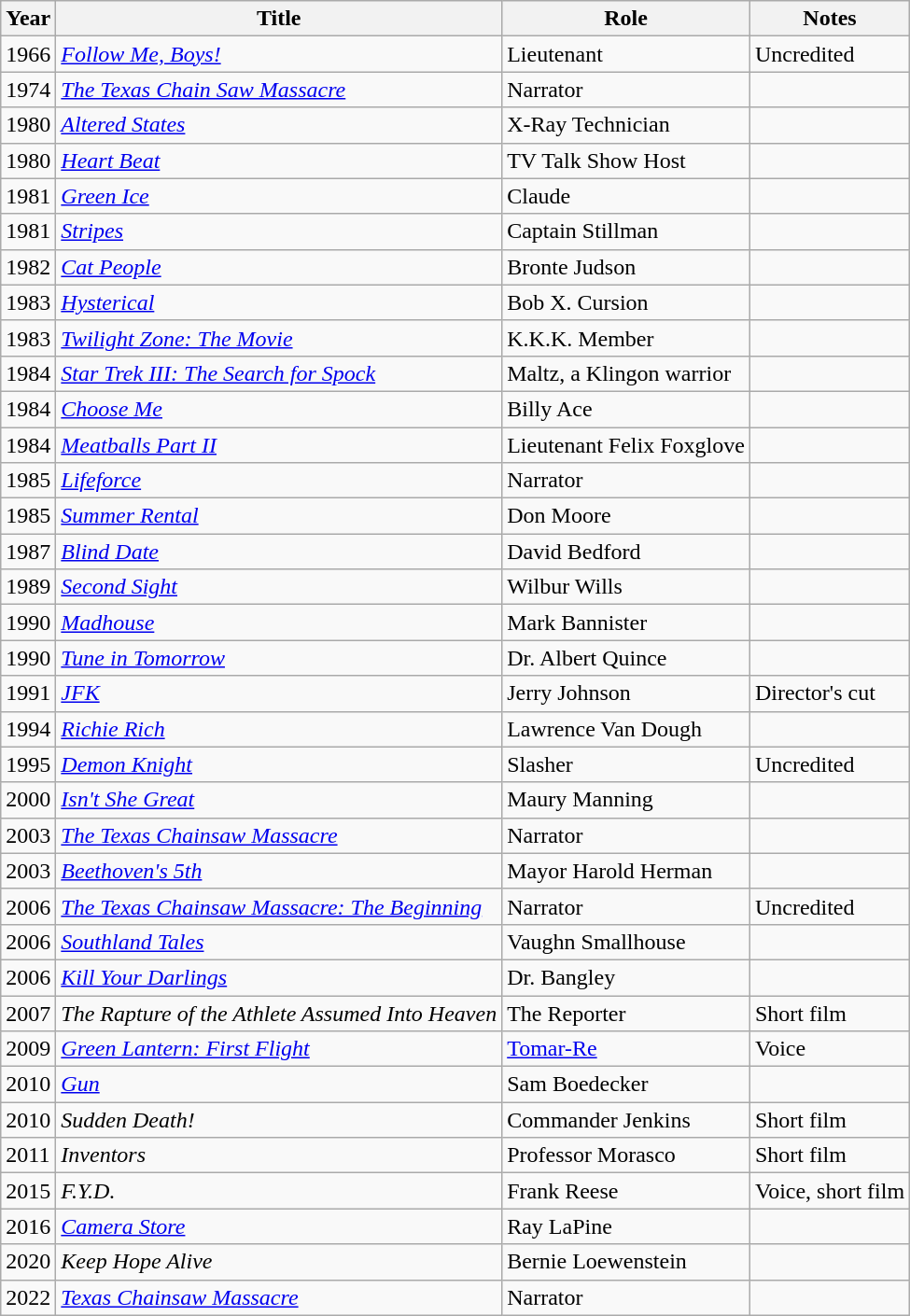<table class="wikitable sortable">
<tr>
<th>Year</th>
<th>Title</th>
<th>Role</th>
<th class="unsortable">Notes</th>
</tr>
<tr>
<td>1966</td>
<td><em><a href='#'>Follow Me, Boys!</a></em></td>
<td>Lieutenant</td>
<td>Uncredited</td>
</tr>
<tr>
<td>1974</td>
<td><em><a href='#'>The Texas Chain Saw Massacre</a></em></td>
<td>Narrator</td>
<td></td>
</tr>
<tr>
<td>1980</td>
<td><em><a href='#'>Altered States</a></em></td>
<td>X-Ray Technician</td>
<td></td>
</tr>
<tr>
<td>1980</td>
<td><em><a href='#'>Heart Beat</a></em></td>
<td>TV Talk Show Host</td>
<td></td>
</tr>
<tr>
<td>1981</td>
<td><em><a href='#'>Green Ice</a></em></td>
<td>Claude</td>
<td></td>
</tr>
<tr>
<td>1981</td>
<td><em><a href='#'>Stripes</a></em></td>
<td>Captain Stillman</td>
<td></td>
</tr>
<tr>
<td>1982</td>
<td><em><a href='#'>Cat People</a></em></td>
<td>Bronte Judson</td>
<td></td>
</tr>
<tr>
<td>1983</td>
<td><em><a href='#'>Hysterical</a></em></td>
<td>Bob X. Cursion</td>
<td></td>
</tr>
<tr>
<td>1983</td>
<td><em><a href='#'>Twilight Zone: The Movie</a></em></td>
<td>K.K.K. Member</td>
<td></td>
</tr>
<tr>
<td>1984</td>
<td><em><a href='#'>Star Trek III: The Search for Spock</a></em></td>
<td>Maltz, a Klingon warrior</td>
<td></td>
</tr>
<tr>
<td>1984</td>
<td><em><a href='#'>Choose Me</a></em></td>
<td>Billy Ace</td>
<td></td>
</tr>
<tr>
<td>1984</td>
<td><em><a href='#'>Meatballs Part II</a></em></td>
<td>Lieutenant Felix Foxglove</td>
<td></td>
</tr>
<tr>
<td>1985</td>
<td><em><a href='#'>Lifeforce</a></em></td>
<td>Narrator</td>
<td></td>
</tr>
<tr>
<td>1985</td>
<td><em><a href='#'>Summer Rental</a></em></td>
<td>Don Moore</td>
<td></td>
</tr>
<tr>
<td>1987</td>
<td><em><a href='#'>Blind Date</a></em></td>
<td>David Bedford</td>
<td></td>
</tr>
<tr>
<td>1989</td>
<td><em><a href='#'>Second Sight</a></em></td>
<td>Wilbur Wills</td>
<td></td>
</tr>
<tr>
<td>1990</td>
<td><em><a href='#'>Madhouse</a></em></td>
<td>Mark Bannister</td>
<td></td>
</tr>
<tr>
<td>1990</td>
<td><em><a href='#'>Tune in Tomorrow</a></em></td>
<td>Dr. Albert Quince</td>
<td></td>
</tr>
<tr>
<td>1991</td>
<td><em><a href='#'>JFK</a></em></td>
<td>Jerry Johnson</td>
<td>Director's cut</td>
</tr>
<tr Director's Cut>
<td>1994</td>
<td><em><a href='#'>Richie Rich</a></em></td>
<td>Lawrence Van Dough</td>
<td></td>
</tr>
<tr>
<td>1995</td>
<td><em><a href='#'>Demon Knight</a></em></td>
<td>Slasher</td>
<td>Uncredited</td>
</tr>
<tr>
<td>2000</td>
<td><em><a href='#'>Isn't She Great</a></em></td>
<td>Maury Manning</td>
<td></td>
</tr>
<tr>
<td>2003</td>
<td><em><a href='#'>The Texas Chainsaw Massacre</a></em></td>
<td>Narrator</td>
<td></td>
</tr>
<tr>
<td>2003</td>
<td><em><a href='#'>Beethoven's 5th</a></em></td>
<td>Mayor Harold Herman</td>
<td></td>
</tr>
<tr>
<td>2006</td>
<td><em><a href='#'>The Texas Chainsaw Massacre: The Beginning</a></em></td>
<td>Narrator</td>
<td>Uncredited</td>
</tr>
<tr>
<td>2006</td>
<td><em><a href='#'>Southland Tales</a></em></td>
<td>Vaughn Smallhouse</td>
<td></td>
</tr>
<tr>
<td>2006</td>
<td><em><a href='#'>Kill Your Darlings</a></em></td>
<td>Dr. Bangley</td>
<td></td>
</tr>
<tr>
<td>2007</td>
<td><em>The Rapture of the Athlete Assumed Into Heaven</em></td>
<td>The Reporter</td>
<td>Short film</td>
</tr>
<tr>
<td>2009</td>
<td><em><a href='#'>Green Lantern: First Flight</a></em></td>
<td><a href='#'>Tomar-Re</a></td>
<td>Voice</td>
</tr>
<tr>
<td>2010</td>
<td><em><a href='#'>Gun</a></em></td>
<td>Sam Boedecker</td>
<td></td>
</tr>
<tr>
<td>2010</td>
<td><em>Sudden Death!</em></td>
<td>Commander Jenkins</td>
<td>Short film</td>
</tr>
<tr>
<td>2011</td>
<td><em>Inventors</em></td>
<td>Professor Morasco</td>
<td>Short film</td>
</tr>
<tr>
<td>2015</td>
<td><em>F.Y.D.</em></td>
<td>Frank Reese</td>
<td>Voice, short film</td>
</tr>
<tr>
<td>2016</td>
<td><em><a href='#'>Camera Store</a></em></td>
<td>Ray LaPine</td>
<td></td>
</tr>
<tr>
<td>2020</td>
<td><em>Keep Hope Alive</em></td>
<td>Bernie Loewenstein</td>
<td></td>
</tr>
<tr>
<td>2022</td>
<td><em><a href='#'>Texas Chainsaw Massacre</a></em></td>
<td>Narrator</td>
<td></td>
</tr>
</table>
